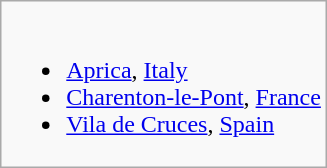<table class="wikitable">
<tr valign="top">
<td><br><ul><li> <a href='#'>Aprica</a>, <a href='#'>Italy</a></li><li> <a href='#'>Charenton-le-Pont</a>, <a href='#'>France</a></li><li> <a href='#'>Vila de Cruces</a>, <a href='#'>Spain</a></li></ul></td>
</tr>
</table>
